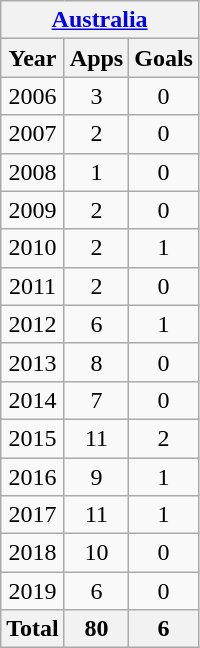<table class="wikitable" style="text-align:center">
<tr>
<th colspan=3><a href='#'>Australia</a></th>
</tr>
<tr>
<th>Year</th>
<th>Apps</th>
<th>Goals</th>
</tr>
<tr>
<td>2006</td>
<td>3</td>
<td>0</td>
</tr>
<tr>
<td>2007</td>
<td>2</td>
<td>0</td>
</tr>
<tr>
<td>2008</td>
<td>1</td>
<td>0</td>
</tr>
<tr>
<td>2009</td>
<td>2</td>
<td>0</td>
</tr>
<tr>
<td>2010</td>
<td>2</td>
<td>1</td>
</tr>
<tr>
<td>2011</td>
<td>2</td>
<td>0</td>
</tr>
<tr>
<td>2012</td>
<td>6</td>
<td>1</td>
</tr>
<tr>
<td>2013</td>
<td>8</td>
<td>0</td>
</tr>
<tr>
<td>2014</td>
<td>7</td>
<td>0</td>
</tr>
<tr>
<td>2015</td>
<td>11</td>
<td>2</td>
</tr>
<tr>
<td>2016</td>
<td>9</td>
<td>1</td>
</tr>
<tr>
<td>2017</td>
<td>11</td>
<td>1</td>
</tr>
<tr>
<td>2018</td>
<td>10</td>
<td>0</td>
</tr>
<tr>
<td>2019</td>
<td>6</td>
<td>0</td>
</tr>
<tr>
<th>Total</th>
<th>80</th>
<th>6</th>
</tr>
</table>
